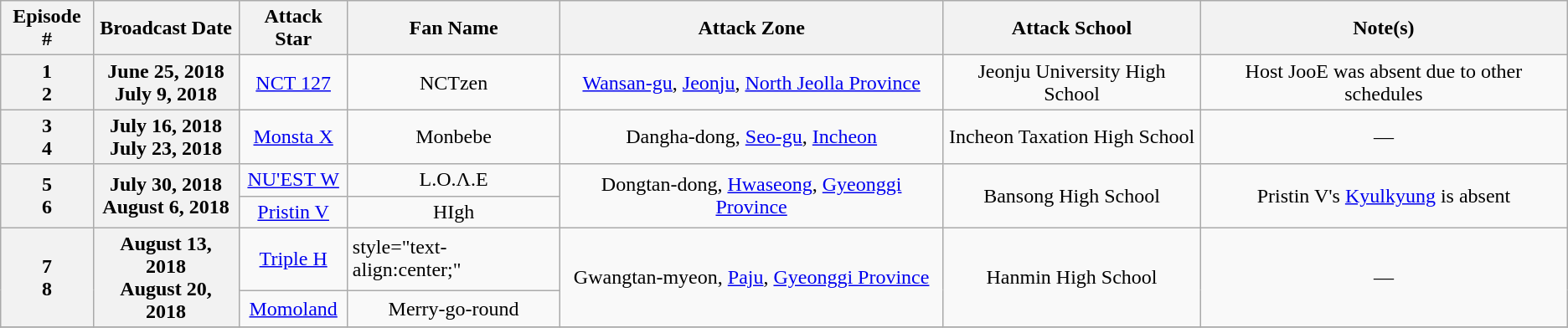<table Class ="wikitable sortable">
<tr>
<th>Episode #</th>
<th>Broadcast Date</th>
<th>Attack Star</th>
<th>Fan Name</th>
<th>Attack Zone</th>
<th>Attack School</th>
<th>Note(s)</th>
</tr>
<tr>
<th>1<br>2</th>
<th>June 25, 2018<br>July 9, 2018</th>
<td style="text-align:center;"><a href='#'>NCT 127</a></td>
<td style="text-align:center;">NCTzen</td>
<td style="text-align:center;"><a href='#'>Wansan-gu</a>, <a href='#'>Jeonju</a>, <a href='#'>North Jeolla Province</a></td>
<td style="text-align:center;">Jeonju University High School</td>
<td style="text-align:center;">Host JooE was absent due to other schedules</td>
</tr>
<tr>
<th>3<br>4</th>
<th>July 16, 2018<br>July 23, 2018</th>
<td style="text-align:center;"><a href='#'>Monsta X</a></td>
<td style="text-align:center;">Monbebe</td>
<td style="text-align:center;">Dangha-dong, <a href='#'>Seo-gu</a>, <a href='#'>Incheon</a></td>
<td style="text-align:center;">Incheon Taxation High School</td>
<td style="text-align:center;">—</td>
</tr>
<tr>
<th rowspan="2">5<br>6</th>
<th rowspan="2">July 30, 2018<br>August 6, 2018</th>
<td style="text-align:center;"><a href='#'>NU'EST W</a></td>
<td style="text-align:center;">L.O.Λ.E</td>
<td style="text-align:center;" rowspan="2">Dongtan-dong, <a href='#'>Hwaseong</a>, <a href='#'>Gyeonggi Province</a></td>
<td style="text-align:center;" rowspan="2">Bansong High School</td>
<td style="text-align:center;" rowspan="2">Pristin V's <a href='#'>Kyulkyung</a> is absent</td>
</tr>
<tr>
<td style="text-align:center;"><a href='#'>Pristin V</a></td>
<td style="text-align:center;">HIgh</td>
</tr>
<tr>
<th rowspan="2">7<br>8</th>
<th rowspan="2">August 13, 2018<br>August 20, 2018</th>
<td style="text-align:center;"><a href='#'>Triple H</a></td>
<td>style="text-align:center;" </td>
<td style="text-align:center;" rowspan="2">Gwangtan-myeon, <a href='#'>Paju</a>, <a href='#'>Gyeonggi Province</a></td>
<td style="text-align:center;" rowspan="2">Hanmin High School</td>
<td style="text-align:center;" rowspan="2">—</td>
</tr>
<tr>
<td style="text-align:center;"><a href='#'>Momoland</a></td>
<td style="text-align:center;">Merry-go-round</td>
</tr>
<tr>
</tr>
</table>
